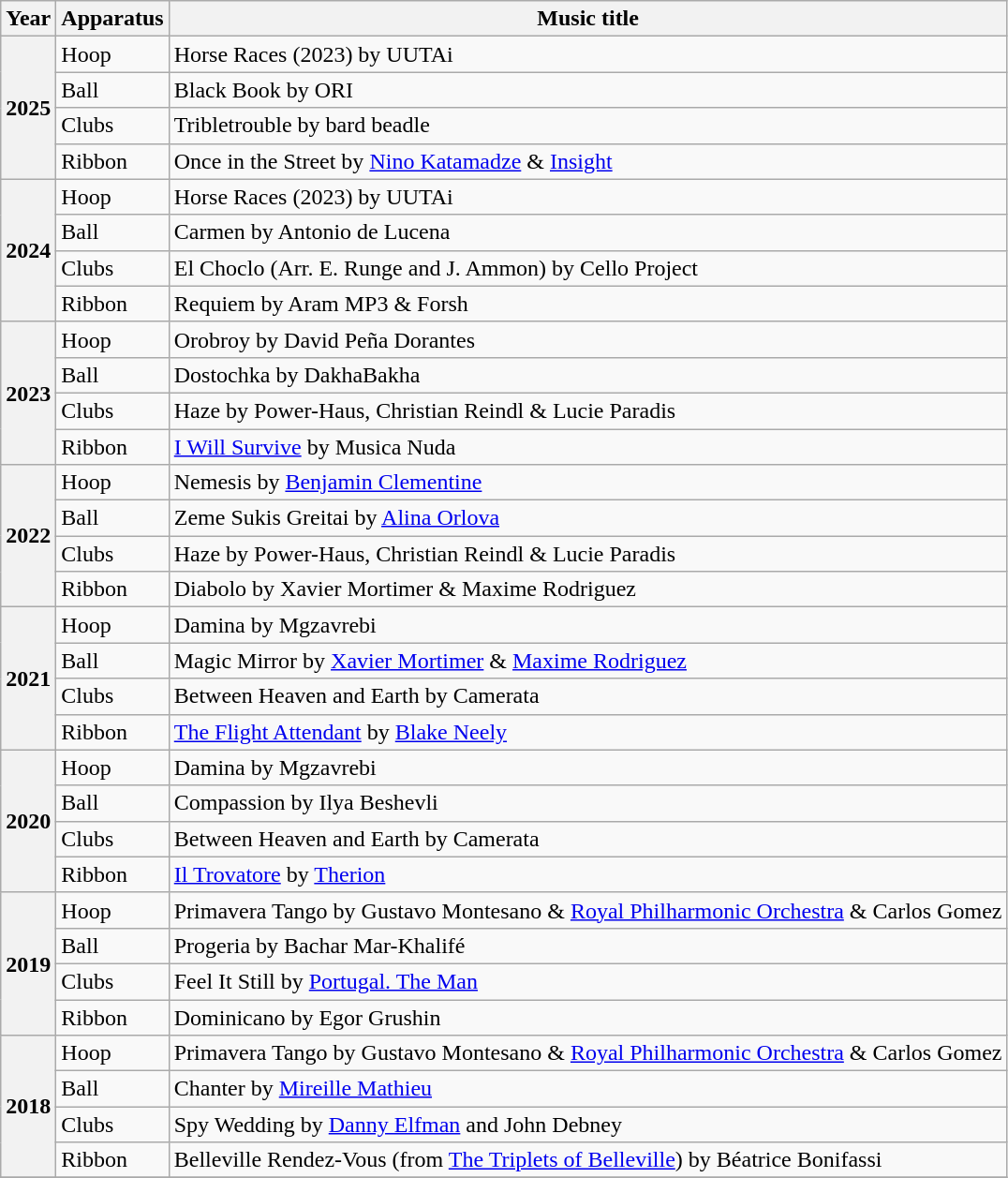<table class="wikitable plainrowheaders">
<tr>
<th scope=col>Year</th>
<th scope=col>Apparatus</th>
<th scope=col>Music title</th>
</tr>
<tr>
<th scope=row rowspan=4>2025</th>
<td>Hoop</td>
<td>Horse Races (2023) by UUTAi</td>
</tr>
<tr>
<td>Ball</td>
<td>Black Book by ORI</td>
</tr>
<tr>
<td>Clubs</td>
<td>Tribletrouble by bard beadle</td>
</tr>
<tr>
<td>Ribbon</td>
<td>Once in the Street by <a href='#'>Nino Katamadze</a> & <a href='#'>Insight</a></td>
</tr>
<tr>
<th scope=row rowspan=4>2024</th>
<td>Hoop</td>
<td>Horse Races (2023) by UUTAi</td>
</tr>
<tr>
<td>Ball</td>
<td>Carmen by Antonio de Lucena</td>
</tr>
<tr>
<td>Clubs</td>
<td>El Choclo (Arr. E. Runge and J. Ammon) by Cello Project</td>
</tr>
<tr>
<td>Ribbon</td>
<td>Requiem by Aram MP3 & Forsh</td>
</tr>
<tr>
<th scope=row rowspan=4>2023</th>
<td>Hoop</td>
<td>Orobroy by David Peña Dorantes</td>
</tr>
<tr>
<td>Ball</td>
<td>Dostochka by DakhaBakha</td>
</tr>
<tr>
<td>Clubs</td>
<td>Haze by Power-Haus, Christian Reindl & Lucie Paradis</td>
</tr>
<tr>
<td>Ribbon</td>
<td><a href='#'>I Will Survive</a> by Musica Nuda</td>
</tr>
<tr>
<th scope=row rowspan=4>2022</th>
<td>Hoop</td>
<td>Nemesis by <a href='#'>Benjamin Clementine</a></td>
</tr>
<tr>
<td>Ball</td>
<td>Zeme Sukis Greitai by <a href='#'>Alina Orlova</a></td>
</tr>
<tr>
<td>Clubs</td>
<td>Haze by Power-Haus, Christian Reindl & Lucie Paradis</td>
</tr>
<tr>
<td>Ribbon</td>
<td>Diabolo by Xavier Mortimer & Maxime Rodriguez</td>
</tr>
<tr>
<th scope=row rowspan=4>2021</th>
<td>Hoop</td>
<td>Damina by Mgzavrebi</td>
</tr>
<tr>
<td>Ball</td>
<td>Magic Mirror by <a href='#'>Xavier Mortimer</a> & <a href='#'>Maxime Rodriguez</a></td>
</tr>
<tr>
<td>Clubs</td>
<td>Between Heaven and Earth by Camerata</td>
</tr>
<tr>
<td>Ribbon</td>
<td><a href='#'>The Flight Attendant</a> by <a href='#'>Blake Neely</a></td>
</tr>
<tr>
<th scope=row rowspan=4>2020</th>
<td>Hoop</td>
<td>Damina by Mgzavrebi</td>
</tr>
<tr>
<td>Ball</td>
<td>Compassion by Ilya Beshevli</td>
</tr>
<tr>
<td>Clubs</td>
<td>Between Heaven and Earth by Camerata</td>
</tr>
<tr>
<td>Ribbon</td>
<td><a href='#'>Il Trovatore</a> by <a href='#'>Therion</a></td>
</tr>
<tr>
<th scope=row rowspan=4>2019</th>
<td>Hoop</td>
<td>Primavera Tango by Gustavo Montesano & <a href='#'>Royal Philharmonic Orchestra</a> & Carlos Gomez</td>
</tr>
<tr>
<td>Ball</td>
<td>Progeria by Bachar Mar-Khalifé</td>
</tr>
<tr>
<td>Clubs</td>
<td>Feel It Still by <a href='#'>Portugal. The Man</a></td>
</tr>
<tr>
<td>Ribbon</td>
<td>Dominicano by Egor Grushin</td>
</tr>
<tr>
<th scope=row rowspan=4>2018</th>
<td>Hoop</td>
<td>Primavera Tango by Gustavo Montesano & <a href='#'>Royal Philharmonic Orchestra</a> & Carlos Gomez</td>
</tr>
<tr>
<td>Ball</td>
<td>Chanter by <a href='#'>Mireille Mathieu</a></td>
</tr>
<tr>
<td>Clubs</td>
<td>Spy Wedding by <a href='#'>Danny Elfman</a> and John Debney</td>
</tr>
<tr>
<td>Ribbon</td>
<td>Belleville Rendez-Vous (from <a href='#'>The Triplets of Belleville</a>) by Béatrice Bonifassi</td>
</tr>
<tr>
</tr>
</table>
